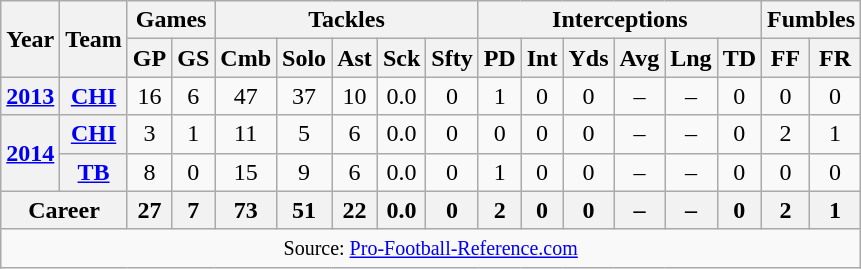<table class="wikitable" style="text-align: center;">
<tr>
<th rowspan="2">Year</th>
<th rowspan="2">Team</th>
<th colspan="2">Games</th>
<th colspan="5">Tackles</th>
<th colspan="6">Interceptions</th>
<th colspan="2">Fumbles</th>
</tr>
<tr>
<th>GP</th>
<th>GS</th>
<th>Cmb</th>
<th>Solo</th>
<th>Ast</th>
<th>Sck</th>
<th>Sfty</th>
<th>PD</th>
<th>Int</th>
<th>Yds</th>
<th>Avg</th>
<th>Lng</th>
<th>TD</th>
<th>FF</th>
<th>FR</th>
</tr>
<tr>
<th><a href='#'>2013</a></th>
<th><a href='#'>CHI</a></th>
<td>16</td>
<td>6</td>
<td>47</td>
<td>37</td>
<td>10</td>
<td>0.0</td>
<td>0</td>
<td>1</td>
<td>0</td>
<td>0</td>
<td>–</td>
<td>–</td>
<td>0</td>
<td>0</td>
<td>0</td>
</tr>
<tr>
<th rowspan="2"><a href='#'>2014</a></th>
<th><a href='#'>CHI</a></th>
<td>3</td>
<td>1</td>
<td>11</td>
<td>5</td>
<td>6</td>
<td>0.0</td>
<td>0</td>
<td>0</td>
<td>0</td>
<td>0</td>
<td>–</td>
<td>–</td>
<td>0</td>
<td>2</td>
<td>1</td>
</tr>
<tr>
<th><a href='#'>TB</a></th>
<td>8</td>
<td>0</td>
<td>15</td>
<td>9</td>
<td>6</td>
<td>0.0</td>
<td>0</td>
<td>1</td>
<td>0</td>
<td>0</td>
<td>–</td>
<td>–</td>
<td>0</td>
<td>0</td>
<td>0</td>
</tr>
<tr>
<th colspan="2">Career</th>
<th>27</th>
<th>7</th>
<th>73</th>
<th>51</th>
<th>22</th>
<th>0.0</th>
<th>0</th>
<th>2</th>
<th>0</th>
<th>0</th>
<th>–</th>
<th>–</th>
<th>0</th>
<th>2</th>
<th>1</th>
</tr>
<tr>
<td colspan="17"><small>Source: <a href='#'>Pro-Football-Reference.com</a></small></td>
</tr>
</table>
